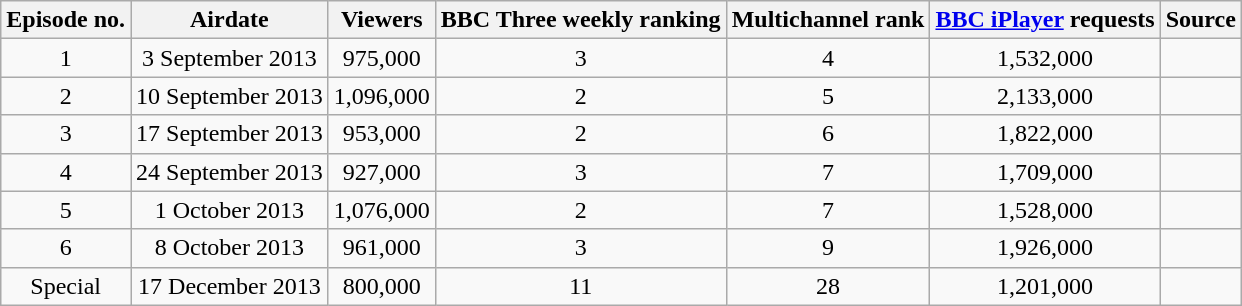<table class="wikitable" style="text-align:center;">
<tr>
<th>Episode no.</th>
<th>Airdate</th>
<th>Viewers</th>
<th>BBC Three weekly ranking</th>
<th>Multichannel rank</th>
<th><a href='#'>BBC iPlayer</a> requests</th>
<th>Source</th>
</tr>
<tr>
<td>1</td>
<td>3 September 2013</td>
<td>975,000</td>
<td>3</td>
<td>4</td>
<td>1,532,000</td>
<td></td>
</tr>
<tr>
<td>2</td>
<td>10 September 2013</td>
<td>1,096,000</td>
<td>2</td>
<td>5</td>
<td>2,133,000</td>
<td></td>
</tr>
<tr>
<td>3</td>
<td>17 September 2013</td>
<td>953,000</td>
<td>2</td>
<td>6</td>
<td>1,822,000</td>
<td></td>
</tr>
<tr>
<td>4</td>
<td>24 September 2013</td>
<td>927,000</td>
<td>3</td>
<td>7</td>
<td>1,709,000</td>
<td></td>
</tr>
<tr>
<td>5</td>
<td>1 October 2013</td>
<td>1,076,000</td>
<td>2</td>
<td>7</td>
<td>1,528,000</td>
<td></td>
</tr>
<tr>
<td>6</td>
<td>8 October 2013</td>
<td>961,000</td>
<td>3</td>
<td>9</td>
<td>1,926,000</td>
<td></td>
</tr>
<tr>
<td>Special</td>
<td>17 December 2013</td>
<td>800,000</td>
<td>11</td>
<td>28</td>
<td>1,201,000</td>
<td></td>
</tr>
</table>
